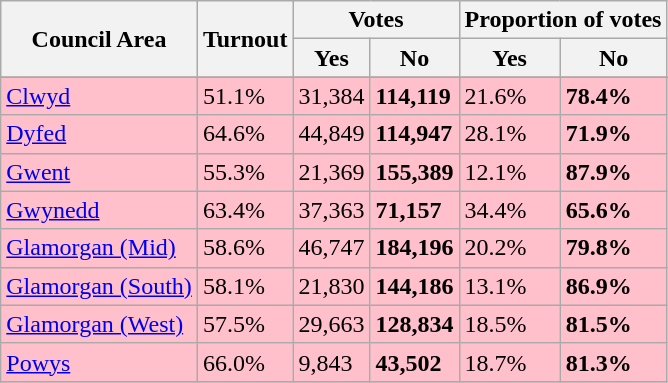<table class="wikitable sortable">
<tr>
<th rowspan=2>Council Area</th>
<th rowspan=2>Turnout</th>
<th colspan=2>Votes</th>
<th colspan=2>Proportion of votes</th>
</tr>
<tr>
<th>Yes</th>
<th>No</th>
<th>Yes</th>
<th>No</th>
</tr>
<tr>
</tr>
<tr bgcolor=pink>
<td align=left><a href='#'>Clwyd</a></td>
<td>51.1%</td>
<td>31,384</td>
<td><strong>114,119</strong></td>
<td>21.6%</td>
<td><strong>78.4%</strong></td>
</tr>
<tr bgcolor=pink>
<td align=left><a href='#'>Dyfed</a></td>
<td>64.6%</td>
<td>44,849</td>
<td><strong>114,947</strong></td>
<td>28.1%</td>
<td><strong>71.9%</strong></td>
</tr>
<tr bgcolor=pink>
<td align=left><a href='#'>Gwent</a></td>
<td>55.3%</td>
<td>21,369</td>
<td><strong>155,389</strong></td>
<td>12.1%</td>
<td><strong>87.9%</strong></td>
</tr>
<tr bgcolor=pink>
<td align=left><a href='#'>Gwynedd</a></td>
<td>63.4%</td>
<td>37,363</td>
<td><strong>71,157</strong></td>
<td>34.4%</td>
<td><strong>65.6%</strong></td>
</tr>
<tr bgcolor=pink>
<td align=left><a href='#'>Glamorgan (Mid)</a></td>
<td>58.6%</td>
<td>46,747</td>
<td><strong>184,196</strong></td>
<td>20.2%</td>
<td><strong>79.8%</strong></td>
</tr>
<tr bgcolor=pink>
<td align=left><a href='#'>Glamorgan (South)</a></td>
<td>58.1%</td>
<td>21,830</td>
<td><strong>144,186</strong></td>
<td>13.1%</td>
<td><strong>86.9%</strong></td>
</tr>
<tr bgcolor=pink>
<td align=left><a href='#'>Glamorgan (West)</a></td>
<td>57.5%</td>
<td>29,663</td>
<td><strong>128,834</strong></td>
<td>18.5%</td>
<td><strong>81.5%</strong></td>
</tr>
<tr bgcolor=pink>
<td align=left><a href='#'>Powys</a></td>
<td>66.0%</td>
<td>9,843</td>
<td><strong>43,502</strong></td>
<td>18.7%</td>
<td><strong>81.3%</strong></td>
</tr>
<tr bgcolor=pink>
</tr>
</table>
